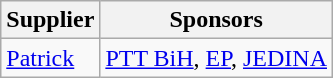<table class="wikitable">
<tr>
<th>Supplier</th>
<th>Sponsors</th>
</tr>
<tr>
<td> <a href='#'>Patrick</a></td>
<td> <a href='#'>PTT BiH</a>,  <a href='#'>EP</a>,  <a href='#'>JEDINA</a></td>
</tr>
</table>
